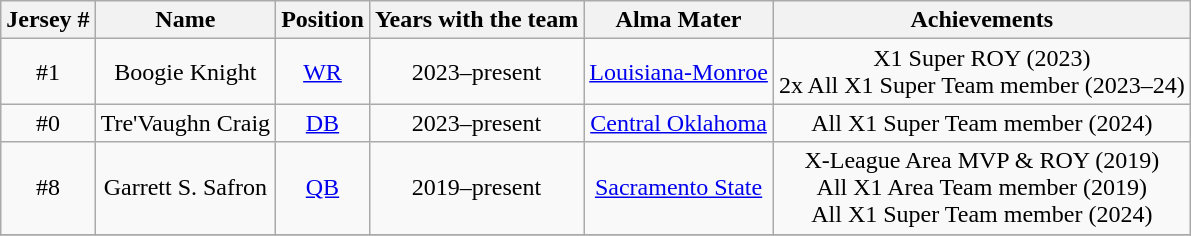<table class="wikitable" style="text-align:center">
<tr>
<th>Jersey #</th>
<th>Name</th>
<th>Position</th>
<th>Years with the team</th>
<th>Alma Mater</th>
<th>Achievements</th>
</tr>
<tr>
<td>#1</td>
<td>Boogie Knight</td>
<td><a href='#'>WR</a></td>
<td>2023–present</td>
<td><a href='#'>Louisiana-Monroe</a></td>
<td>X1 Super ROY (2023)<br> 2x All X1 Super Team member (2023–24)</td>
</tr>
<tr>
<td>#0</td>
<td>Tre'Vaughn Craig</td>
<td><a href='#'>DB</a></td>
<td>2023–present</td>
<td><a href='#'>Central Oklahoma</a></td>
<td>All X1 Super Team member (2024)</td>
</tr>
<tr>
<td>#8</td>
<td>Garrett S. Safron</td>
<td><a href='#'>QB</a></td>
<td>2019–present</td>
<td><a href='#'>Sacramento State</a></td>
<td>X-League Area MVP & ROY (2019)<br>All X1 Area Team member (2019)<br> All X1 Super Team member (2024)</td>
</tr>
<tr>
</tr>
</table>
